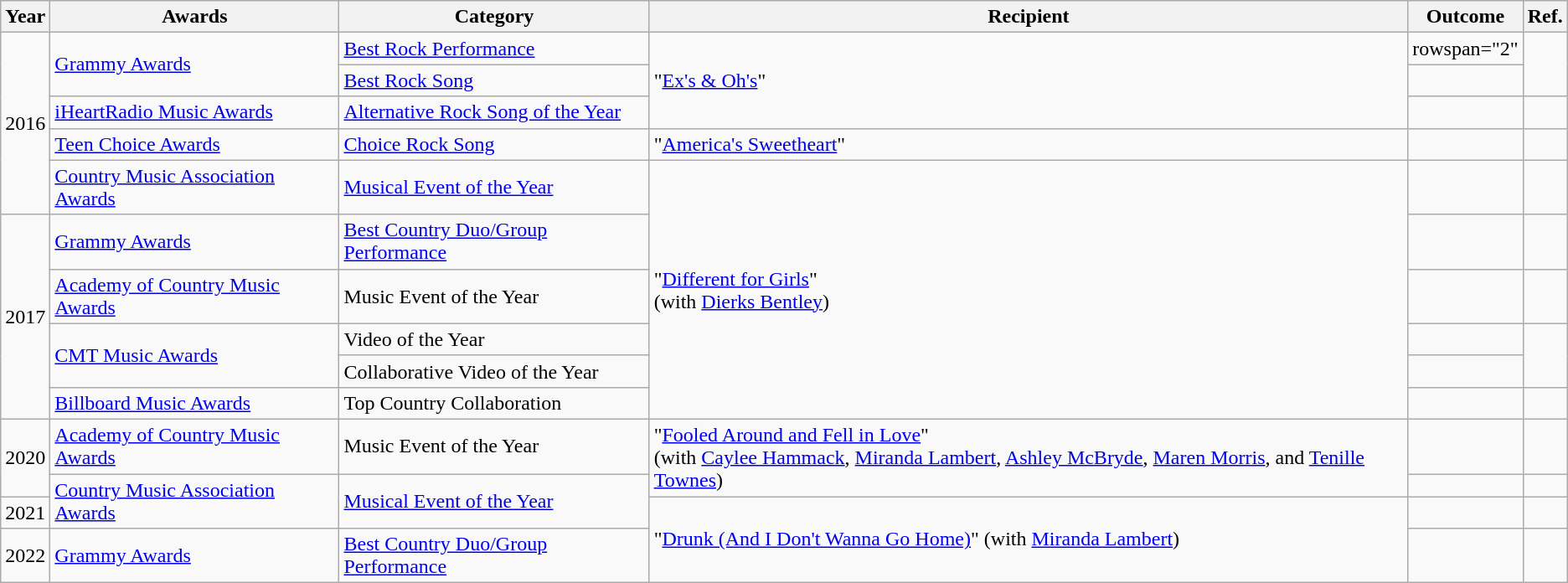<table class="wikitable sortable">
<tr>
<th>Year</th>
<th>Awards</th>
<th>Category</th>
<th>Recipient</th>
<th>Outcome</th>
<th>Ref.</th>
</tr>
<tr>
<td rowspan="5">2016</td>
<td rowspan="2"><a href='#'>Grammy Awards</a></td>
<td><a href='#'>Best Rock Performance</a></td>
<td rowspan="3">"<a href='#'>Ex's & Oh's</a>"</td>
<td>rowspan="2" </td>
<td rowspan="2"></td>
</tr>
<tr>
<td><a href='#'>Best Rock Song</a></td>
</tr>
<tr>
<td><a href='#'>iHeartRadio Music Awards</a></td>
<td><a href='#'>Alternative Rock Song of the Year</a></td>
<td></td>
<td></td>
</tr>
<tr>
<td><a href='#'>Teen Choice Awards</a></td>
<td><a href='#'>Choice Rock Song</a></td>
<td>"<a href='#'>America's Sweetheart</a>"</td>
<td></td>
<td></td>
</tr>
<tr>
<td rowspan="1"><a href='#'>Country Music Association Awards</a></td>
<td><a href='#'>Musical Event of the Year</a></td>
<td rowspan="6">"<a href='#'>Different for Girls</a>"<br>(with <a href='#'>Dierks Bentley</a>)</td>
<td></td>
<td></td>
</tr>
<tr>
<td rowspan=5>2017</td>
<td rowspan="1"><a href='#'>Grammy Awards</a></td>
<td><a href='#'>Best Country Duo/Group Performance</a></td>
<td></td>
<td></td>
</tr>
<tr>
<td><a href='#'>Academy of Country Music Awards</a></td>
<td>Music Event of the Year</td>
<td></td>
<td></td>
</tr>
<tr>
<td rowspan=2><a href='#'>CMT Music Awards</a></td>
<td>Video of the Year</td>
<td></td>
<td rowspan=2></td>
</tr>
<tr>
<td>Collaborative Video of the Year</td>
<td></td>
</tr>
<tr>
<td><a href='#'>Billboard Music Awards</a></td>
<td>Top Country Collaboration</td>
<td></td>
<td></td>
</tr>
<tr>
<td rowspan=2>2020</td>
<td><a href='#'>Academy of Country Music Awards</a></td>
<td>Music Event of the Year</td>
<td rowspan=2>"<a href='#'>Fooled Around and Fell in Love</a>"<br>(with <a href='#'>Caylee Hammack</a>, <a href='#'>Miranda Lambert</a>, <a href='#'>Ashley McBryde</a>, <a href='#'>Maren Morris</a>, and <a href='#'>Tenille Townes</a>)</td>
<td></td>
<td></td>
</tr>
<tr>
<td rowspan=2><a href='#'>Country Music Association Awards</a></td>
<td rowspan=2><a href='#'>Musical Event of the Year</a></td>
<td></td>
<td></td>
</tr>
<tr>
<td>2021</td>
<td rowspan=2>"<a href='#'>Drunk (And I Don't Wanna Go Home)</a>" (with <a href='#'>Miranda Lambert</a>)</td>
<td></td>
<td></td>
</tr>
<tr>
<td>2022</td>
<td><a href='#'>Grammy Awards</a></td>
<td><a href='#'>Best Country Duo/Group Performance</a></td>
<td></td>
<td></td>
</tr>
</table>
